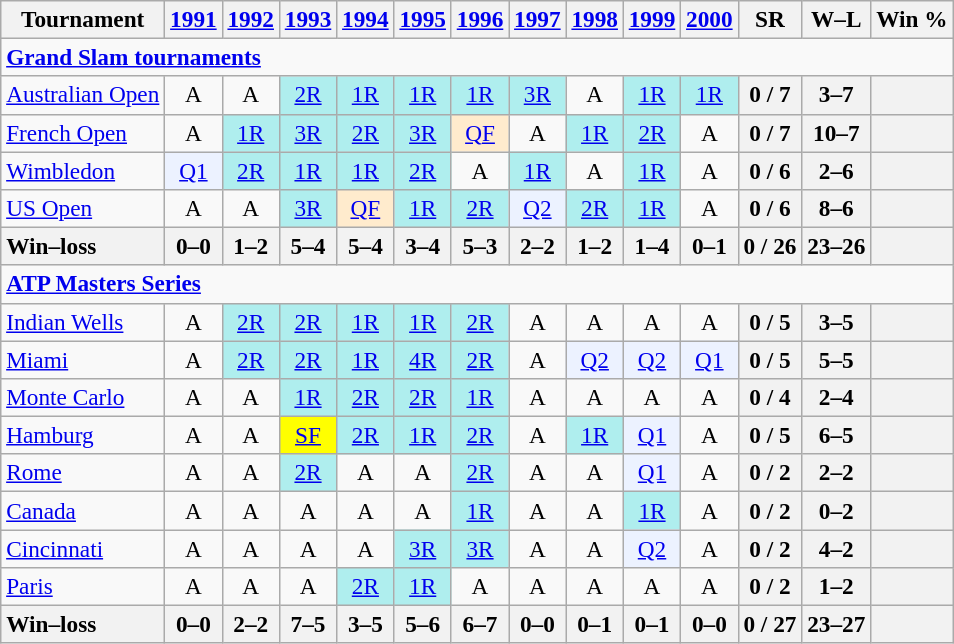<table class=wikitable style=text-align:center;font-size:97%>
<tr>
<th>Tournament</th>
<th><a href='#'>1991</a></th>
<th><a href='#'>1992</a></th>
<th><a href='#'>1993</a></th>
<th><a href='#'>1994</a></th>
<th><a href='#'>1995</a></th>
<th><a href='#'>1996</a></th>
<th><a href='#'>1997</a></th>
<th><a href='#'>1998</a></th>
<th><a href='#'>1999</a></th>
<th><a href='#'>2000</a></th>
<th>SR</th>
<th>W–L</th>
<th>Win %</th>
</tr>
<tr>
<td colspan=23 align=left><strong><a href='#'>Grand Slam tournaments</a></strong></td>
</tr>
<tr>
<td align=left><a href='#'>Australian Open</a></td>
<td>A</td>
<td>A</td>
<td bgcolor=afeeee><a href='#'>2R</a></td>
<td bgcolor=afeeee><a href='#'>1R</a></td>
<td bgcolor=afeeee><a href='#'>1R</a></td>
<td bgcolor=afeeee><a href='#'>1R</a></td>
<td bgcolor=afeeee><a href='#'>3R</a></td>
<td>A</td>
<td bgcolor=afeeee><a href='#'>1R</a></td>
<td bgcolor=afeeee><a href='#'>1R</a></td>
<th>0 / 7</th>
<th>3–7</th>
<th></th>
</tr>
<tr>
<td align=left><a href='#'>French Open</a></td>
<td>A</td>
<td bgcolor=afeeee><a href='#'>1R</a></td>
<td bgcolor=afeeee><a href='#'>3R</a></td>
<td bgcolor=afeeee><a href='#'>2R</a></td>
<td bgcolor=afeeee><a href='#'>3R</a></td>
<td bgcolor=ffebcd><a href='#'>QF</a></td>
<td>A</td>
<td bgcolor=afeeee><a href='#'>1R</a></td>
<td bgcolor=afeeee><a href='#'>2R</a></td>
<td>A</td>
<th>0 / 7</th>
<th>10–7</th>
<th></th>
</tr>
<tr>
<td align=left><a href='#'>Wimbledon</a></td>
<td bgcolor=ecf2ff><a href='#'>Q1</a></td>
<td bgcolor=afeeee><a href='#'>2R</a></td>
<td bgcolor=afeeee><a href='#'>1R</a></td>
<td bgcolor=afeeee><a href='#'>1R</a></td>
<td bgcolor=afeeee><a href='#'>2R</a></td>
<td>A</td>
<td bgcolor=afeeee><a href='#'>1R</a></td>
<td>A</td>
<td bgcolor=afeeee><a href='#'>1R</a></td>
<td>A</td>
<th>0 / 6</th>
<th>2–6</th>
<th></th>
</tr>
<tr>
<td align=left><a href='#'>US Open</a></td>
<td>A</td>
<td>A</td>
<td bgcolor=afeeee><a href='#'>3R</a></td>
<td bgcolor=ffebcd><a href='#'>QF</a></td>
<td bgcolor=afeeee><a href='#'>1R</a></td>
<td bgcolor=afeeee><a href='#'>2R</a></td>
<td bgcolor=ecf2ff><a href='#'>Q2</a></td>
<td bgcolor=afeeee><a href='#'>2R</a></td>
<td bgcolor=afeeee><a href='#'>1R</a></td>
<td>A</td>
<th>0 / 6</th>
<th>8–6</th>
<th></th>
</tr>
<tr>
<th style=text-align:left>Win–loss</th>
<th>0–0</th>
<th>1–2</th>
<th>5–4</th>
<th>5–4</th>
<th>3–4</th>
<th>5–3</th>
<th>2–2</th>
<th>1–2</th>
<th>1–4</th>
<th>0–1</th>
<th>0 / 26</th>
<th>23–26</th>
<th></th>
</tr>
<tr>
<td colspan=23 align=left><strong><a href='#'>ATP Masters Series</a></strong></td>
</tr>
<tr>
<td align=left><a href='#'>Indian Wells</a></td>
<td>A</td>
<td bgcolor=afeeee><a href='#'>2R</a></td>
<td bgcolor=afeeee><a href='#'>2R</a></td>
<td bgcolor=afeeee><a href='#'>1R</a></td>
<td bgcolor=afeeee><a href='#'>1R</a></td>
<td bgcolor=afeeee><a href='#'>2R</a></td>
<td>A</td>
<td>A</td>
<td>A</td>
<td>A</td>
<th>0 / 5</th>
<th>3–5</th>
<th></th>
</tr>
<tr>
<td align=left><a href='#'>Miami</a></td>
<td>A</td>
<td bgcolor=afeeee><a href='#'>2R</a></td>
<td bgcolor=afeeee><a href='#'>2R</a></td>
<td bgcolor=afeeee><a href='#'>1R</a></td>
<td bgcolor=afeeee><a href='#'>4R</a></td>
<td bgcolor=afeeee><a href='#'>2R</a></td>
<td>A</td>
<td bgcolor=ecf2ff><a href='#'>Q2</a></td>
<td bgcolor=ecf2ff><a href='#'>Q2</a></td>
<td bgcolor=ecf2ff><a href='#'>Q1</a></td>
<th>0 / 5</th>
<th>5–5</th>
<th></th>
</tr>
<tr>
<td align=left><a href='#'>Monte Carlo</a></td>
<td>A</td>
<td>A</td>
<td bgcolor=afeeee><a href='#'>1R</a></td>
<td bgcolor=afeeee><a href='#'>2R</a></td>
<td bgcolor=afeeee><a href='#'>2R</a></td>
<td bgcolor=afeeee><a href='#'>1R</a></td>
<td>A</td>
<td>A</td>
<td>A</td>
<td>A</td>
<th>0 / 4</th>
<th>2–4</th>
<th></th>
</tr>
<tr>
<td align=left><a href='#'>Hamburg</a></td>
<td>A</td>
<td>A</td>
<td bgcolor=yellow><a href='#'>SF</a></td>
<td bgcolor=afeeee><a href='#'>2R</a></td>
<td bgcolor=afeeee><a href='#'>1R</a></td>
<td bgcolor=afeeee><a href='#'>2R</a></td>
<td>A</td>
<td bgcolor=afeeee><a href='#'>1R</a></td>
<td bgcolor=ecf2ff><a href='#'>Q1</a></td>
<td>A</td>
<th>0 / 5</th>
<th>6–5</th>
<th></th>
</tr>
<tr>
<td align=left><a href='#'>Rome</a></td>
<td>A</td>
<td>A</td>
<td bgcolor=afeeee><a href='#'>2R</a></td>
<td>A</td>
<td>A</td>
<td bgcolor=afeeee><a href='#'>2R</a></td>
<td>A</td>
<td>A</td>
<td bgcolor=ecf2ff><a href='#'>Q1</a></td>
<td>A</td>
<th>0 / 2</th>
<th>2–2</th>
<th></th>
</tr>
<tr>
<td align=left><a href='#'>Canada</a></td>
<td>A</td>
<td>A</td>
<td>A</td>
<td>A</td>
<td>A</td>
<td bgcolor=afeeee><a href='#'>1R</a></td>
<td>A</td>
<td>A</td>
<td bgcolor=afeeee><a href='#'>1R</a></td>
<td>A</td>
<th>0 / 2</th>
<th>0–2</th>
<th></th>
</tr>
<tr>
<td align=left><a href='#'>Cincinnati</a></td>
<td>A</td>
<td>A</td>
<td>A</td>
<td>A</td>
<td bgcolor=afeeee><a href='#'>3R</a></td>
<td bgcolor=afeeee><a href='#'>3R</a></td>
<td>A</td>
<td>A</td>
<td bgcolor=ecf2ff><a href='#'>Q2</a></td>
<td>A</td>
<th>0 / 2</th>
<th>4–2</th>
<th></th>
</tr>
<tr>
<td align=left><a href='#'>Paris</a></td>
<td>A</td>
<td>A</td>
<td>A</td>
<td bgcolor=afeeee><a href='#'>2R</a></td>
<td bgcolor=afeeee><a href='#'>1R</a></td>
<td>A</td>
<td>A</td>
<td>A</td>
<td>A</td>
<td>A</td>
<th>0 / 2</th>
<th>1–2</th>
<th></th>
</tr>
<tr>
<th style=text-align:left>Win–loss</th>
<th>0–0</th>
<th>2–2</th>
<th>7–5</th>
<th>3–5</th>
<th>5–6</th>
<th>6–7</th>
<th>0–0</th>
<th>0–1</th>
<th>0–1</th>
<th>0–0</th>
<th>0 / 27</th>
<th>23–27</th>
<th></th>
</tr>
</table>
